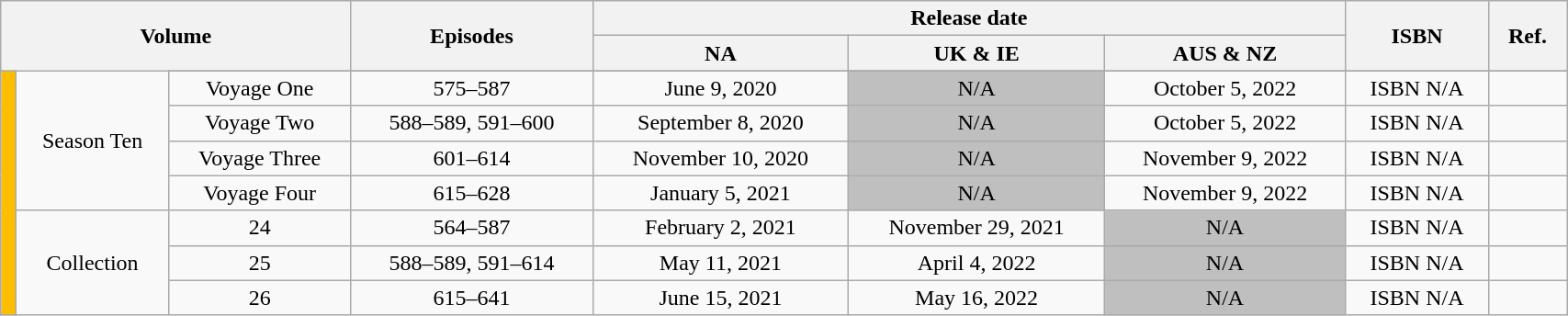<table class="wikitable" style="text-align: center; width: 90%;">
<tr>
<th colspan="3" rowspan="2">Volume</th>
<th rowspan="2">Episodes</th>
<th colspan="3">Release date</th>
<th rowspan="2">ISBN</th>
<th rowspan="2" width="5%">Ref.</th>
</tr>
<tr>
<th>NA</th>
<th>UK & IE</th>
<th>AUS & NZ</th>
</tr>
<tr>
<td rowspan="8" style="width:1%; background:#FEBE00;"></td>
<td rowspan="5">Season Ten</td>
</tr>
<tr>
<td>Voyage One</td>
<td>575–587</td>
<td>June 9, 2020</td>
<td style="background:#BFBFBF;">N/A</td>
<td>October 5, 2022</td>
<td>ISBN N/A</td>
<td></td>
</tr>
<tr>
<td>Voyage Two</td>
<td>588–589, 591–600</td>
<td>September 8, 2020</td>
<td style="background:#BFBFBF;">N/A</td>
<td>October 5, 2022</td>
<td>ISBN N/A</td>
<td></td>
</tr>
<tr>
<td>Voyage Three</td>
<td>601–614</td>
<td>November 10, 2020</td>
<td style="background:#BFBFBF;">N/A</td>
<td>November 9, 2022</td>
<td>ISBN N/A</td>
<td></td>
</tr>
<tr>
<td>Voyage Four</td>
<td>615–628</td>
<td>January 5, 2021</td>
<td style="background:#BFBFBF;">N/A</td>
<td>November 9, 2022</td>
<td>ISBN N/A</td>
<td></td>
</tr>
<tr>
<td rowspan="3">Collection</td>
<td>24</td>
<td>564–587</td>
<td>February 2, 2021</td>
<td>November 29, 2021</td>
<td style="background:#BFBFBF;">N/A</td>
<td>ISBN N/A</td>
<td></td>
</tr>
<tr>
<td>25</td>
<td>588–589, 591–614</td>
<td>May 11, 2021</td>
<td>April 4, 2022</td>
<td style="background:#BFBFBF;">N/A</td>
<td>ISBN N/A</td>
<td></td>
</tr>
<tr>
<td>26</td>
<td>615–641</td>
<td>June 15, 2021</td>
<td>May 16, 2022</td>
<td style="background:#BFBFBF;">N/A</td>
<td>ISBN N/A</td>
<td></td>
</tr>
</table>
